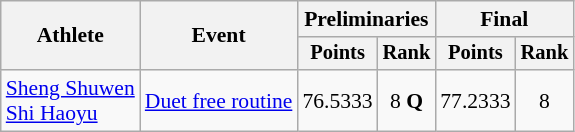<table class=wikitable style="font-size:90%">
<tr>
<th rowspan="2">Athlete</th>
<th rowspan="2">Event</th>
<th colspan="2">Preliminaries</th>
<th colspan="2">Final</th>
</tr>
<tr style="font-size:95%">
<th>Points</th>
<th>Rank</th>
<th>Points</th>
<th>Rank</th>
</tr>
<tr align=center>
<td align=left><a href='#'>Sheng Shuwen</a><br><a href='#'>Shi Haoyu</a></td>
<td align=left><a href='#'>Duet free routine</a></td>
<td>76.5333</td>
<td>8 <strong>Q</strong></td>
<td>77.2333</td>
<td>8</td>
</tr>
</table>
